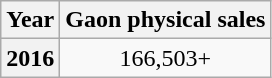<table class="wikitable">
<tr>
<th scope="col">Year</th>
<th scope="col">Gaon physical sales</th>
</tr>
<tr>
<th scope="row">2016</th>
<td style="text-align:center;">166,503+</td>
</tr>
</table>
